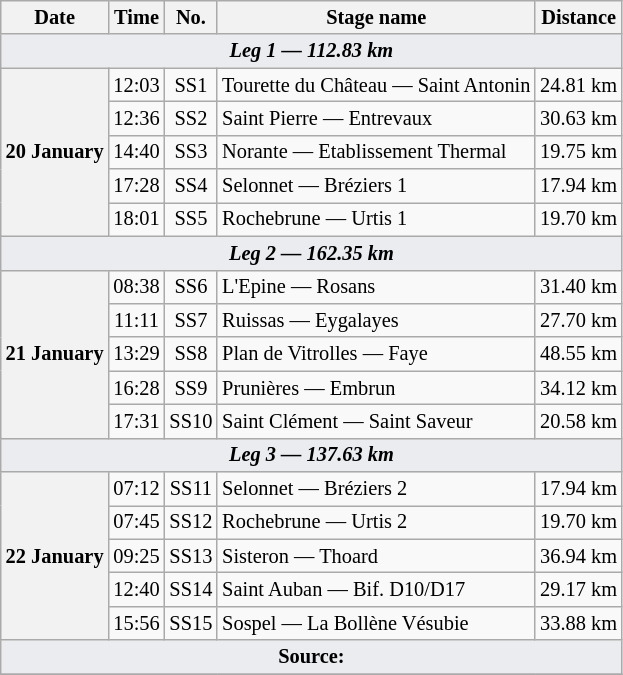<table class="wikitable" style="font-size: 85%;">
<tr>
<th>Date</th>
<th>Time</th>
<th>No.</th>
<th>Stage name</th>
<th>Distance</th>
</tr>
<tr>
<td style="background-color:#EAECF0; text-align:center" colspan="5"><strong><em>Leg 1 — 112.83 km</em></strong></td>
</tr>
<tr>
<th rowspan="5">20 January</th>
<td align="center">12:03</td>
<td align="center">SS1</td>
<td>Tourette du Château — Saint Antonin</td>
<td align="center">24.81 km</td>
</tr>
<tr>
<td align="center">12:36</td>
<td align="center">SS2</td>
<td>Saint Pierre — Entrevaux</td>
<td align="center">30.63 km</td>
</tr>
<tr>
<td align="center">14:40</td>
<td align="center">SS3</td>
<td>Norante — Etablissement Thermal</td>
<td align="center">19.75 km</td>
</tr>
<tr>
<td align="center">17:28</td>
<td align="center">SS4</td>
<td>Selonnet — Bréziers 1</td>
<td align="center">17.94 km</td>
</tr>
<tr>
<td align="center">18:01</td>
<td align="center">SS5</td>
<td>Rochebrune — Urtis 1</td>
<td align="center">19.70 km</td>
</tr>
<tr>
<td style="background-color:#EAECF0; text-align:center" colspan="5"><strong><em>Leg 2 — 162.35 km</em></strong></td>
</tr>
<tr>
<th rowspan="5">21 January</th>
<td align="center">08:38</td>
<td align="center">SS6</td>
<td>L'Epine — Rosans</td>
<td align="center">31.40 km</td>
</tr>
<tr>
<td align="center">11:11</td>
<td align="center">SS7</td>
<td>Ruissas — Eygalayes</td>
<td align="center">27.70 km</td>
</tr>
<tr>
<td align="center">13:29</td>
<td align="center">SS8</td>
<td>Plan de Vitrolles — Faye</td>
<td align="center">48.55 km</td>
</tr>
<tr>
<td align="center">16:28</td>
<td align="center">SS9</td>
<td>Prunières — Embrun</td>
<td align="center">34.12 km</td>
</tr>
<tr>
<td align="center">17:31</td>
<td align="center">SS10</td>
<td>Saint Clément — Saint Saveur</td>
<td align="center">20.58 km</td>
</tr>
<tr>
<td style="background-color:#EAECF0; text-align:center" colspan="5"><strong><em>Leg 3 — 137.63 km</em></strong></td>
</tr>
<tr>
<th rowspan="5">22 January</th>
<td align="center">07:12</td>
<td align="center">SS11</td>
<td>Selonnet — Bréziers 2</td>
<td align="center">17.94 km</td>
</tr>
<tr>
<td align="center">07:45</td>
<td align="center">SS12</td>
<td>Rochebrune — Urtis 2</td>
<td align="center">19.70 km</td>
</tr>
<tr>
<td align="center">09:25</td>
<td align="center">SS13</td>
<td>Sisteron — Thoard</td>
<td align="center">36.94 km</td>
</tr>
<tr>
<td align="center">12:40</td>
<td align="center">SS14</td>
<td>Saint Auban — Bif. D10/D17</td>
<td align="center">29.17 km</td>
</tr>
<tr>
<td align="center">15:56</td>
<td align="center">SS15</td>
<td>Sospel — La Bollène Vésubie</td>
<td align="center">33.88 km</td>
</tr>
<tr>
<td style="background-color:#EAECF0; text-align:center" colspan="5"><strong>Source:</strong></td>
</tr>
<tr>
</tr>
</table>
